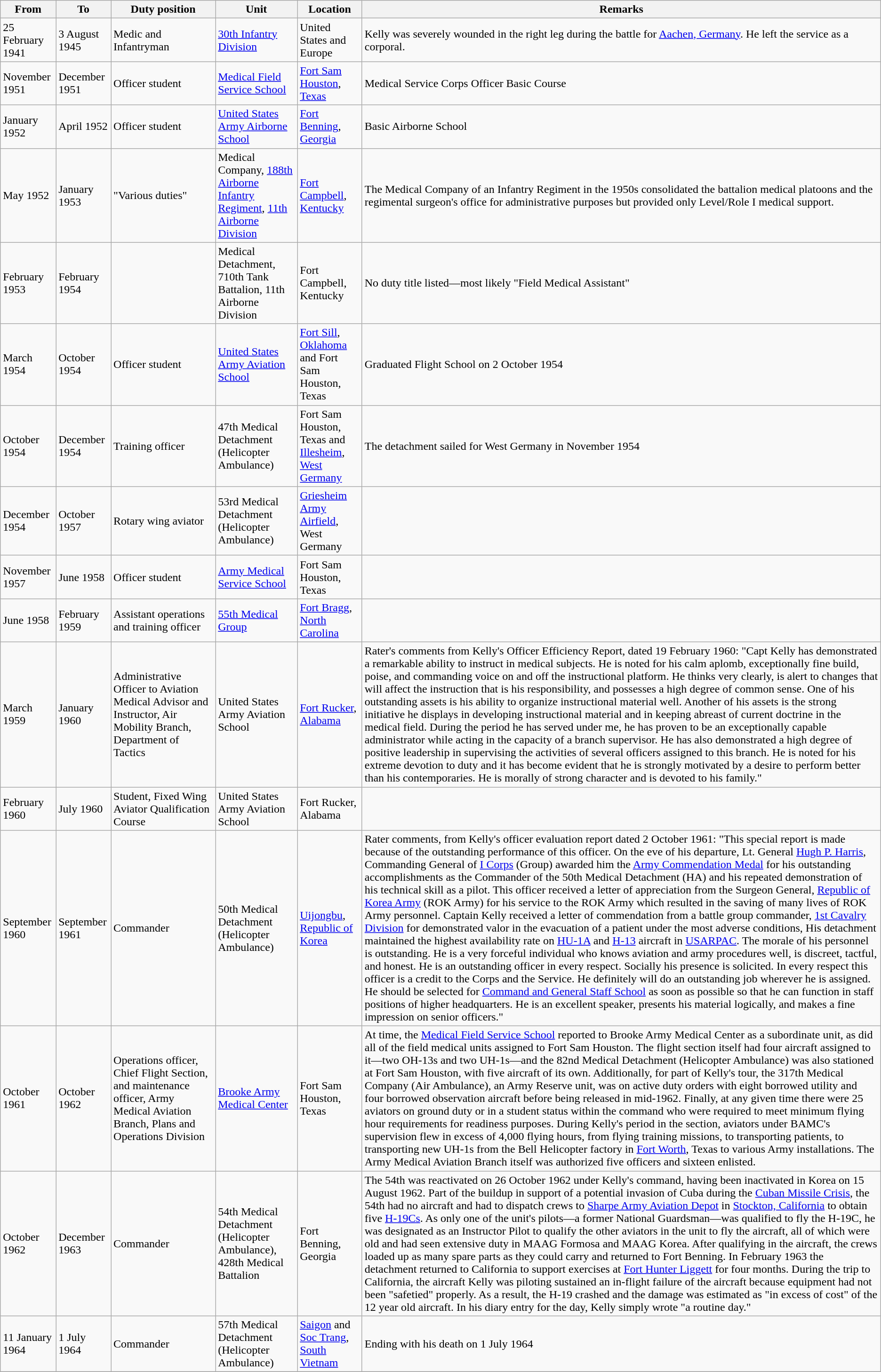<table class="wikitable">
<tr>
<th>From</th>
<th>To</th>
<th>Duty position</th>
<th>Unit</th>
<th>Location</th>
<th>Remarks</th>
</tr>
<tr>
<td>25 February 1941</td>
<td>3 August 1945</td>
<td>Medic and Infantryman</td>
<td><a href='#'>30th Infantry Division</a></td>
<td>United States and Europe</td>
<td> Kelly was severely wounded in the right leg during the battle for <a href='#'>Aachen, Germany</a>. He left the service as a corporal.</td>
</tr>
<tr>
<td>November 1951</td>
<td>December 1951</td>
<td>Officer student</td>
<td><a href='#'>Medical Field Service School</a></td>
<td><a href='#'>Fort Sam Houston</a>, <a href='#'>Texas</a></td>
<td> Medical Service Corps Officer Basic Course</td>
</tr>
<tr>
<td>January 1952</td>
<td>April 1952</td>
<td>Officer student</td>
<td><a href='#'>United States Army Airborne School</a></td>
<td><a href='#'>Fort Benning</a>, <a href='#'>Georgia</a></td>
<td> Basic Airborne School</td>
</tr>
<tr>
<td>May 1952</td>
<td>January 1953</td>
<td>"Various duties"</td>
<td>Medical Company, <a href='#'>188th Airborne Infantry Regiment</a>, <a href='#'>11th Airborne Division</a></td>
<td><a href='#'>Fort Campbell</a>, <a href='#'>Kentucky</a></td>
<td> The Medical Company of an Infantry Regiment in the 1950s consolidated the battalion medical platoons and the regimental surgeon's office for administrative purposes but provided only Level/Role I medical support.</td>
</tr>
<tr>
<td>February 1953</td>
<td>February 1954</td>
<td></td>
<td>Medical Detachment, 710th Tank Battalion, 11th Airborne Division</td>
<td>Fort Campbell, Kentucky</td>
<td> No duty title listed—most likely "Field Medical Assistant"</td>
</tr>
<tr>
<td>March 1954</td>
<td>October 1954</td>
<td>Officer student</td>
<td><a href='#'>United States Army Aviation School</a></td>
<td><a href='#'>Fort Sill</a>, <a href='#'>Oklahoma</a> and Fort Sam Houston, Texas</td>
<td> Graduated Flight School on 2 October 1954</td>
</tr>
<tr>
<td>October 1954</td>
<td>December 1954</td>
<td>Training officer</td>
<td>47th Medical Detachment (Helicopter Ambulance)</td>
<td>Fort Sam Houston, Texas and <a href='#'>Illesheim</a>, <a href='#'>West Germany</a></td>
<td> The detachment sailed for West Germany in November 1954</td>
</tr>
<tr>
<td>December 1954</td>
<td>October 1957</td>
<td>Rotary wing aviator</td>
<td>53rd Medical Detachment (Helicopter Ambulance)</td>
<td> <a href='#'>Griesheim Army Airfield</a>, West Germany</td>
<td></td>
</tr>
<tr>
<td>November 1957</td>
<td>June 1958</td>
<td>Officer student</td>
<td><a href='#'>Army Medical Service School</a></td>
<td>Fort Sam Houston, Texas</td>
<td></td>
</tr>
<tr>
<td>June 1958</td>
<td>February 1959</td>
<td>Assistant operations and training officer</td>
<td><a href='#'>55th Medical Group</a></td>
<td><a href='#'>Fort Bragg</a>, <a href='#'>North Carolina</a></td>
<td></td>
</tr>
<tr>
<td>March 1959</td>
<td>January 1960</td>
<td>Administrative Officer to Aviation Medical Advisor and Instructor, Air Mobility Branch, Department of Tactics</td>
<td>United States Army Aviation School</td>
<td><a href='#'>Fort Rucker</a>, <a href='#'>Alabama</a></td>
<td>Rater's comments from Kelly's Officer Efficiency Report, dated 19 February 1960: "Capt Kelly has demonstrated a remarkable ability to instruct in medical subjects.  He is noted for his calm aplomb, exceptionally fine build, poise, and commanding voice on and off the instructional platform.  He thinks very clearly, is alert to changes that will affect the instruction that is his responsibility, and possesses a high degree of common sense. One of his outstanding assets is his ability to organize instructional material well.  Another of his assets is the strong initiative he displays in developing instructional material and in keeping abreast of current doctrine in the medical field.  During the period he has served under me, he has proven to be an exceptionally capable administrator while acting in the capacity of a branch supervisor.  He has also demonstrated a high degree of positive leadership in supervising the activities of several officers assigned to this branch.  He is noted for his extreme devotion to duty and it has become evident that he is strongly motivated by a desire to perform better than his contemporaries. He is morally of strong character and is devoted to his family."</td>
</tr>
<tr>
<td>February 1960</td>
<td>July 1960</td>
<td>Student, Fixed Wing Aviator Qualification Course</td>
<td>United States Army Aviation School</td>
<td>Fort Rucker, Alabama</td>
<td></td>
</tr>
<tr>
<td>September 1960</td>
<td>September 1961</td>
<td>Commander</td>
<td>50th Medical Detachment (Helicopter Ambulance)</td>
<td><a href='#'>Uijongbu</a>, <a href='#'>Republic of Korea</a></td>
<td>Rater comments, from Kelly's officer evaluation report dated 2 October 1961:  "This special report is made because of the outstanding performance of this officer. On the eve of his departure, Lt. General <a href='#'>Hugh P. Harris</a>, Commanding General of <a href='#'>I Corps</a> (Group) awarded him the <a href='#'>Army Commendation Medal</a> for his outstanding accomplishments as the Commander of the 50th Medical Detachment (HA) and his repeated demonstration of his technical skill as a pilot.  This officer received a letter of appreciation from the Surgeon General, <a href='#'>Republic of Korea Army</a> (ROK Army) for his service to the ROK Army which resulted in the saving of many lives of ROK Army personnel. Captain Kelly received a letter of commendation from a battle group commander, <a href='#'>1st Cavalry Division</a> for demonstrated valor in the evacuation of a patient under the most adverse conditions, His detachment maintained the highest availability rate on <a href='#'>HU-1A</a> and <a href='#'>H-13</a> aircraft in <a href='#'>USARPAC</a>. The morale of his personnel is outstanding.  He is a very forceful individual who knows aviation and army procedures well, is discreet, tactful, and honest. He is an outstanding officer in every respect. Socially his presence is solicited.  In every respect this officer is a credit to the Corps and the Service. He definitely will do an outstanding job wherever he is assigned. He should be selected for <a href='#'>Command and General Staff School</a> as soon as possible so that he can function in staff positions of higher headquarters. He is an excellent speaker, presents his material logically, and makes a fine impression on senior officers."</td>
</tr>
<tr>
<td>October 1961</td>
<td>October 1962</td>
<td>Operations officer, Chief Flight Section, and maintenance officer, Army Medical Aviation Branch, Plans and Operations Division</td>
<td><a href='#'>Brooke Army Medical Center</a></td>
<td>Fort Sam Houston, Texas</td>
<td> At time, the <a href='#'>Medical Field Service School</a> reported to Brooke Army Medical Center as a subordinate unit, as did all of the field medical units assigned to Fort Sam Houston. The flight section itself had four aircraft assigned to it—two OH-13s and two UH-1s—and the 82nd Medical Detachment (Helicopter Ambulance) was also stationed at Fort Sam Houston, with five aircraft of its own.  Additionally, for part of Kelly's tour, the 317th Medical Company (Air Ambulance), an Army Reserve unit, was on active duty orders with eight borrowed utility and four borrowed observation aircraft before being released in mid-1962.  Finally, at any given time there were 25 aviators on ground duty or in a student status within the command who were required to meet minimum flying hour requirements for readiness purposes. During Kelly's period in the section, aviators under BAMC's supervision flew in excess of 4,000 flying hours, from flying training missions, to transporting patients, to transporting new UH-1s from the Bell Helicopter factory in <a href='#'>Fort Worth</a>, Texas to various Army installations.  The Army Medical Aviation Branch itself was authorized five officers and sixteen enlisted.</td>
</tr>
<tr>
<td>October 1962</td>
<td>December 1963</td>
<td>Commander</td>
<td>54th Medical Detachment (Helicopter Ambulance), 428th Medical Battalion</td>
<td>Fort Benning, Georgia</td>
<td> The 54th was reactivated on 26 October 1962 under Kelly's command, having been inactivated in Korea on 15 August 1962. Part of the buildup in support of a potential invasion of Cuba during the <a href='#'>Cuban Missile Crisis</a>, the 54th had no aircraft and had to dispatch crews to <a href='#'>Sharpe Army Aviation Depot</a> in <a href='#'>Stockton, California</a> to obtain five <a href='#'>H-19Cs</a>. As only one of the unit's pilots—a former National Guardsman—was qualified to fly the H-19C, he was designated as an Instructor Pilot to qualify the other aviators in the unit to fly the aircraft, all of which were old and had seen extensive duty in MAAG Formosa and MAAG Korea.  After qualifying in the aircraft, the crews loaded up as many spare parts as they could carry and returned to Fort Benning. In February 1963 the detachment returned to California to support exercises at <a href='#'>Fort Hunter Liggett</a> for four months. During the trip to California, the aircraft Kelly was piloting sustained an in-flight failure of the aircraft because equipment had not been "safetied" properly. As a result, the H-19 crashed and the damage was estimated as "in excess of cost" of the 12 year old aircraft. In his diary entry for the day, Kelly simply wrote "a routine day."</td>
</tr>
<tr>
<td>11 January 1964</td>
<td>1 July 1964</td>
<td>Commander</td>
<td>57th Medical Detachment (Helicopter Ambulance)</td>
<td><a href='#'>Saigon</a> and <a href='#'>Soc Trang</a>, <a href='#'>South Vietnam</a></td>
<td>Ending with his death on 1 July 1964</td>
</tr>
<tr>
</tr>
</table>
